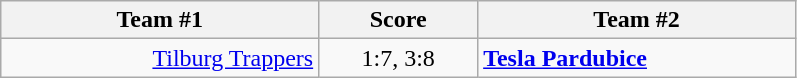<table class="wikitable" style="text-align: center;">
<tr>
<th width=22%>Team #1</th>
<th width=11%>Score</th>
<th width=22%>Team #2</th>
</tr>
<tr>
<td style="text-align: right;"><a href='#'>Tilburg Trappers</a> </td>
<td>1:7, 3:8</td>
<td style="text-align: left;"> <strong><a href='#'>Tesla Pardubice</a></strong></td>
</tr>
</table>
